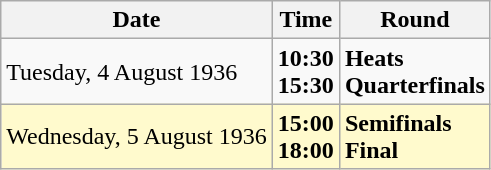<table class="wikitable">
<tr>
<th>Date</th>
<th>Time</th>
<th>Round</th>
</tr>
<tr>
<td>Tuesday, 4 August 1936</td>
<td><strong>10:30</strong><br><strong>15:30</strong></td>
<td><strong>Heats</strong><br><strong>Quarterfinals</strong></td>
</tr>
<tr style=background:lemonchiffon>
<td>Wednesday, 5 August 1936</td>
<td><strong>15:00</strong><br><strong>18:00</strong></td>
<td><strong>Semifinals</strong><br><strong>Final</strong></td>
</tr>
</table>
